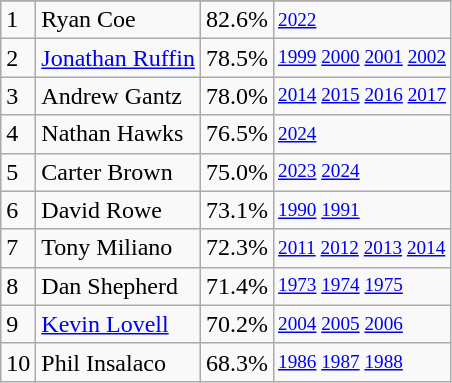<table class="wikitable">
<tr>
</tr>
<tr>
<td>1</td>
<td>Ryan Coe</td>
<td><abbr>82.6%</abbr></td>
<td style="font-size:80%;"><a href='#'>2022</a></td>
</tr>
<tr>
<td>2</td>
<td><a href='#'>Jonathan Ruffin</a></td>
<td><abbr>78.5%</abbr></td>
<td style="font-size:80%;"><a href='#'>1999</a> <a href='#'>2000</a> <a href='#'>2001</a> <a href='#'>2002</a></td>
</tr>
<tr>
<td>3</td>
<td>Andrew Gantz</td>
<td><abbr>78.0%</abbr></td>
<td style="font-size:80%;"><a href='#'>2014</a> <a href='#'>2015</a> <a href='#'>2016</a> <a href='#'>2017</a></td>
</tr>
<tr>
<td>4</td>
<td>Nathan Hawks</td>
<td><abbr>76.5%</abbr></td>
<td style="font-size:80%;"><a href='#'>2024</a></td>
</tr>
<tr>
<td>5</td>
<td>Carter Brown</td>
<td><abbr>75.0%</abbr></td>
<td style="font-size:80%;"><a href='#'>2023</a> <a href='#'>2024</a></td>
</tr>
<tr>
<td>6</td>
<td>David Rowe</td>
<td><abbr>73.1%</abbr></td>
<td style="font-size:80%;"><a href='#'>1990</a> <a href='#'>1991</a></td>
</tr>
<tr>
<td>7</td>
<td>Tony Miliano</td>
<td><abbr>72.3%</abbr></td>
<td style="font-size:80%;"><a href='#'>2011</a> <a href='#'>2012</a> <a href='#'>2013</a> <a href='#'>2014</a></td>
</tr>
<tr>
<td>8</td>
<td>Dan Shepherd</td>
<td><abbr>71.4%</abbr></td>
<td style="font-size:80%;"><a href='#'>1973</a> <a href='#'>1974</a> <a href='#'>1975</a></td>
</tr>
<tr>
<td>9</td>
<td><a href='#'>Kevin Lovell</a></td>
<td><abbr>70.2%</abbr></td>
<td style="font-size:80%;"><a href='#'>2004</a> <a href='#'>2005</a> <a href='#'>2006</a></td>
</tr>
<tr>
<td>10</td>
<td>Phil Insalaco</td>
<td><abbr>68.3%</abbr></td>
<td style="font-size:80%;"><a href='#'>1986</a> <a href='#'>1987</a> <a href='#'>1988</a><br></td>
</tr>
</table>
